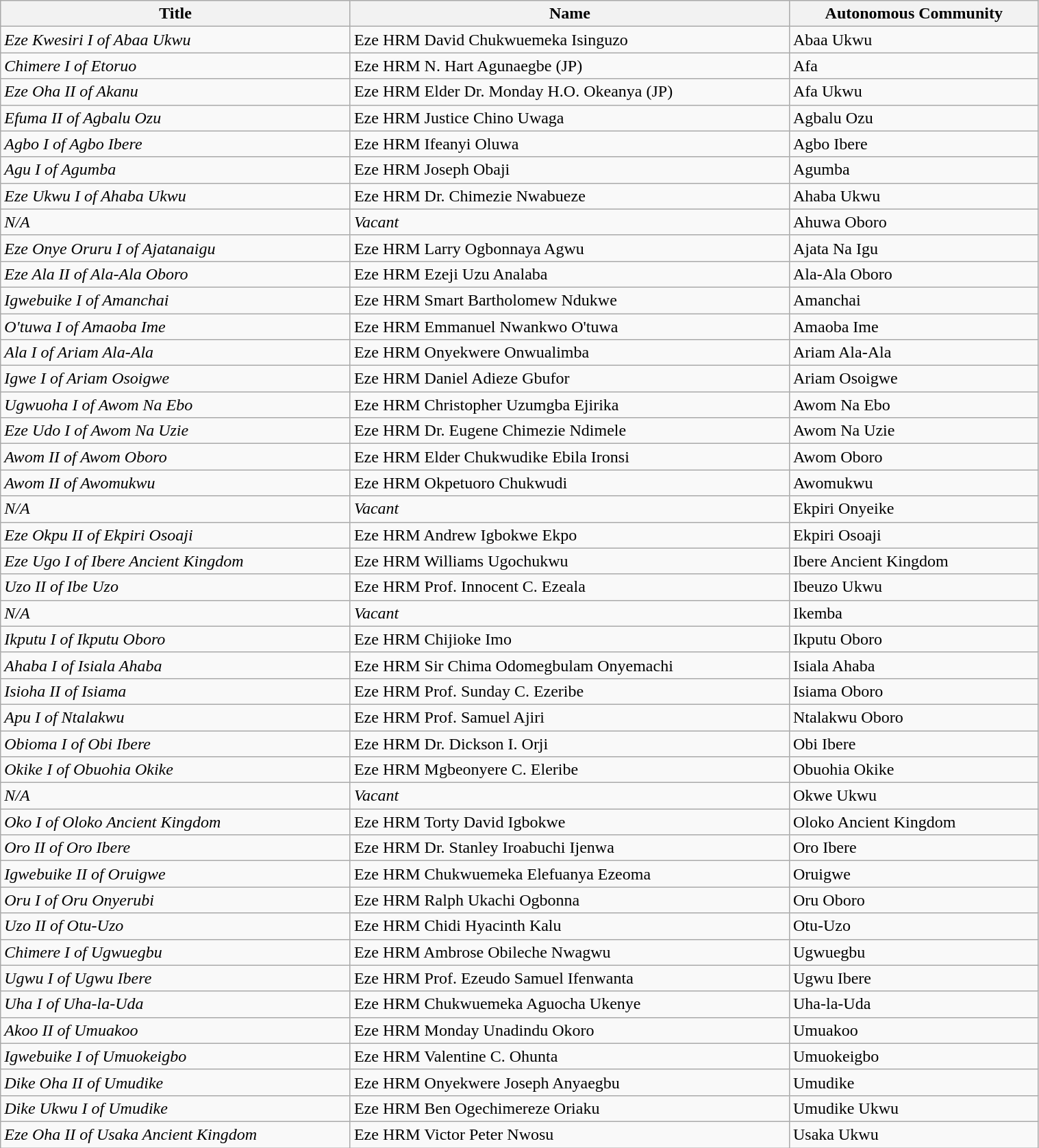<table class="wikitable" style="width:80%;">
<tr>
<th>Title</th>
<th>Name</th>
<th>Autonomous Community</th>
</tr>
<tr>
<td><em>Eze Kwesiri I of Abaa Ukwu</em></td>
<td>Eze HRM David Chukwuemeka Isinguzo</td>
<td>Abaa Ukwu</td>
</tr>
<tr>
<td><em>Chimere I of Etoruo</em></td>
<td>Eze HRM N. Hart Agunaegbe (JP)</td>
<td>Afa</td>
</tr>
<tr>
<td><em>Eze Oha II of Akanu</em></td>
<td>Eze HRM Elder Dr. Monday H.O. Okeanya (JP)</td>
<td>Afa Ukwu</td>
</tr>
<tr>
<td><em>Efuma II of Agbalu Ozu</em></td>
<td>Eze HRM Justice Chino Uwaga</td>
<td>Agbalu Ozu</td>
</tr>
<tr>
<td><em>Agbo I of Agbo Ibere</em></td>
<td>Eze HRM Ifeanyi Oluwa</td>
<td>Agbo Ibere</td>
</tr>
<tr>
<td><em> Agu I of Agumba</em></td>
<td>Eze HRM Joseph Obaji</td>
<td>Agumba</td>
</tr>
<tr>
<td><em>Eze Ukwu I of Ahaba Ukwu</em></td>
<td>Eze HRM Dr. Chimezie Nwabueze</td>
<td>Ahaba Ukwu</td>
</tr>
<tr>
<td><em>N/A</em></td>
<td><em>Vacant</em></td>
<td>Ahuwa Oboro</td>
</tr>
<tr>
<td><em>Eze Onye Oruru I of Ajatanaigu</em></td>
<td>Eze HRM Larry Ogbonnaya Agwu</td>
<td>Ajata Na Igu</td>
</tr>
<tr>
<td><em>Eze Ala II of Ala-Ala Oboro</em></td>
<td>Eze HRM Ezeji Uzu Analaba</td>
<td>Ala-Ala Oboro</td>
</tr>
<tr>
<td><em>Igwebuike I of Amanchai</em></td>
<td>Eze HRM Smart Bartholomew Ndukwe</td>
<td>Amanchai</td>
</tr>
<tr>
<td><em>O'tuwa I of Amaoba Ime</em></td>
<td>Eze HRM Emmanuel Nwankwo O'tuwa</td>
<td>Amaoba Ime</td>
</tr>
<tr>
<td><em>Ala I of Ariam Ala-Ala</em></td>
<td>Eze HRM Onyekwere Onwualimba</td>
<td>Ariam Ala-Ala</td>
</tr>
<tr>
<td><em>Igwe I of Ariam Osoigwe</em></td>
<td>Eze HRM Daniel Adieze Gbufor</td>
<td>Ariam Osoigwe</td>
</tr>
<tr>
<td><em>Ugwuoha I of Awom Na Ebo</em></td>
<td>Eze HRM Christopher Uzumgba Ejirika</td>
<td>Awom Na Ebo</td>
</tr>
<tr>
<td><em>Eze Udo I of Awom Na Uzie</em></td>
<td>Eze HRM Dr. Eugene Chimezie Ndimele</td>
<td>Awom Na Uzie</td>
</tr>
<tr>
<td><em>Awom II of Awom Oboro</em></td>
<td>Eze HRM Elder Chukwudike Ebila Ironsi</td>
<td>Awom Oboro</td>
</tr>
<tr>
<td><em>Awom II of Awomukwu</em></td>
<td>Eze HRM Okpetuoro Chukwudi</td>
<td>Awomukwu</td>
</tr>
<tr>
<td><em>N/A</em></td>
<td><em>Vacant</em></td>
<td>Ekpiri Onyeike</td>
</tr>
<tr>
<td><em>Eze Okpu II of Ekpiri Osoaji</em></td>
<td>Eze HRM Andrew Igbokwe Ekpo</td>
<td>Ekpiri Osoaji</td>
</tr>
<tr>
<td><em>Eze Ugo I of Ibere Ancient Kingdom</em></td>
<td>Eze HRM Williams Ugochukwu</td>
<td>Ibere Ancient Kingdom</td>
</tr>
<tr>
<td><em>Uzo II of Ibe Uzo</em></td>
<td>Eze HRM Prof. Innocent C. Ezeala</td>
<td>Ibeuzo Ukwu</td>
</tr>
<tr>
<td><em>N/A</em></td>
<td><em>Vacant</em></td>
<td>Ikemba</td>
</tr>
<tr>
<td><em>Ikputu I of Ikputu Oboro</em></td>
<td>Eze HRM Chijioke Imo</td>
<td>Ikputu Oboro</td>
</tr>
<tr>
<td><em>Ahaba I of Isiala Ahaba</em></td>
<td>Eze HRM Sir Chima Odomegbulam Onyemachi</td>
<td>Isiala Ahaba</td>
</tr>
<tr>
<td><em>Isioha II of Isiama</em></td>
<td>Eze HRM Prof. Sunday C. Ezeribe</td>
<td>Isiama Oboro</td>
</tr>
<tr>
<td><em>Apu I of Ntalakwu</em></td>
<td>Eze HRM Prof. Samuel Ajiri</td>
<td>Ntalakwu Oboro</td>
</tr>
<tr>
<td><em>Obioma I of Obi Ibere</em></td>
<td>Eze HRM Dr. Dickson I. Orji</td>
<td>Obi Ibere</td>
</tr>
<tr>
<td><em>Okike I of Obuohia Okike</em></td>
<td>Eze HRM Mgbeonyere C. Eleribe</td>
<td>Obuohia Okike</td>
</tr>
<tr>
<td><em>N/A</em></td>
<td><em>Vacant</em></td>
<td>Okwe Ukwu</td>
</tr>
<tr>
<td><em>Oko I of Oloko Ancient Kingdom</em></td>
<td>Eze HRM Torty David Igbokwe</td>
<td>Oloko Ancient Kingdom</td>
</tr>
<tr>
<td><em>Oro II of Oro Ibere</em></td>
<td>Eze HRM Dr. Stanley Iroabuchi Ijenwa</td>
<td>Oro Ibere</td>
</tr>
<tr>
<td><em>Igwebuike II of Oruigwe</em></td>
<td>Eze HRM Chukwuemeka Elefuanya Ezeoma</td>
<td>Oruigwe</td>
</tr>
<tr>
<td><em> Oru I of Oru Onyerubi</em></td>
<td>Eze HRM Ralph Ukachi Ogbonna</td>
<td>Oru Oboro</td>
</tr>
<tr>
<td><em>Uzo II of Otu-Uzo</em></td>
<td>Eze HRM Chidi Hyacinth Kalu</td>
<td>Otu-Uzo</td>
</tr>
<tr>
<td><em>Chimere I of Ugwuegbu</em></td>
<td>Eze HRM Ambrose Obileche Nwagwu</td>
<td>Ugwuegbu</td>
</tr>
<tr>
<td><em>Ugwu I of Ugwu Ibere</em></td>
<td>Eze HRM Prof. Ezeudo Samuel Ifenwanta</td>
<td>Ugwu Ibere</td>
</tr>
<tr>
<td><em>Uha I of Uha-la-Uda</em></td>
<td>Eze HRM Chukwuemeka Aguocha Ukenye</td>
<td>Uha-la-Uda</td>
</tr>
<tr>
<td><em>Akoo II of Umuakoo</em></td>
<td>Eze HRM Monday Unadindu Okoro</td>
<td>Umuakoo</td>
</tr>
<tr>
<td><em>Igwebuike I of Umuokeigbo</em></td>
<td>Eze HRM Valentine C. Ohunta</td>
<td>Umuokeigbo</td>
</tr>
<tr>
<td><em>Dike Oha II of Umudike</em></td>
<td>Eze HRM Onyekwere Joseph Anyaegbu</td>
<td>Umudike</td>
</tr>
<tr>
<td><em>Dike Ukwu I of Umudike</em></td>
<td>Eze HRM Ben Ogechimereze Oriaku</td>
<td>Umudike Ukwu</td>
</tr>
<tr>
<td><em>Eze Oha II of Usaka Ancient Kingdom</em></td>
<td>Eze HRM Victor Peter Nwosu</td>
<td>Usaka Ukwu</td>
</tr>
</table>
